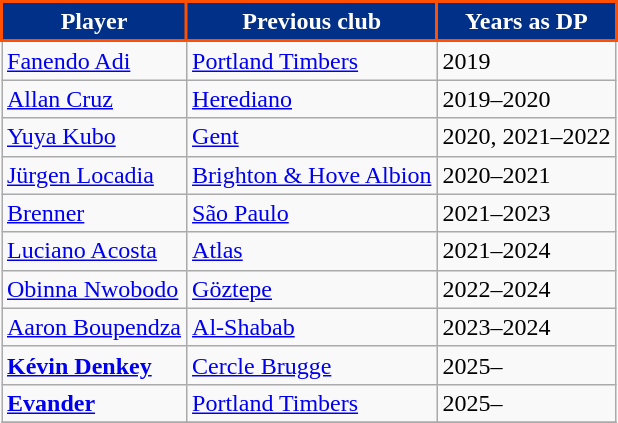<table class="wikitable" style="text-align:center">
<tr>
<th style="background:#003087; color:#FFFFFF; border:2px solid #FE5000;">Player</th>
<th style="background:#003087; color:#FFFFFF; border:2px solid #FE5000;">Previous club</th>
<th style="background:#003087; color:#FFFFFF; border:2px solid #FE5000;">Years as DP</th>
</tr>
<tr>
<td align=left> <a href='#'>Fanendo Adi</a></td>
<td align=left> <a href='#'>Portland Timbers</a></td>
<td align=left>2019</td>
</tr>
<tr>
<td align=left> <a href='#'>Allan Cruz</a></td>
<td align=left> <a href='#'>Herediano</a></td>
<td align=left>2019–2020</td>
</tr>
<tr>
<td align=left> <a href='#'>Yuya Kubo</a></td>
<td align=left> <a href='#'>Gent</a></td>
<td align=left>2020, 2021–2022</td>
</tr>
<tr>
<td align=left> <a href='#'>Jürgen Locadia</a></td>
<td align=left> <a href='#'>Brighton & Hove Albion</a></td>
<td align=left>2020–2021</td>
</tr>
<tr>
<td align=left> <a href='#'>Brenner</a></td>
<td align=left> <a href='#'>São Paulo</a></td>
<td align=left>2021–2023</td>
</tr>
<tr>
<td align=left> <a href='#'>Luciano Acosta</a></td>
<td align=left> <a href='#'>Atlas</a></td>
<td align=left>2021–2024</td>
</tr>
<tr>
<td align=left> <a href='#'>Obinna Nwobodo</a></td>
<td align=left> <a href='#'>Göztepe</a></td>
<td align=left>2022–2024</td>
</tr>
<tr>
<td align=left> <a href='#'>Aaron Boupendza</a></td>
<td align=left> <a href='#'>Al-Shabab</a></td>
<td align=left>2023–2024</td>
</tr>
<tr>
<td align=left> <strong><a href='#'>Kévin Denkey</a></strong></td>
<td align=left> <a href='#'>Cercle Brugge</a></td>
<td align=left>2025–</td>
</tr>
<tr>
<td align=left> <strong><a href='#'>Evander</a></strong></td>
<td align=left> <a href='#'>Portland Timbers</a></td>
<td align=left>2025–</td>
</tr>
<tr>
</tr>
</table>
